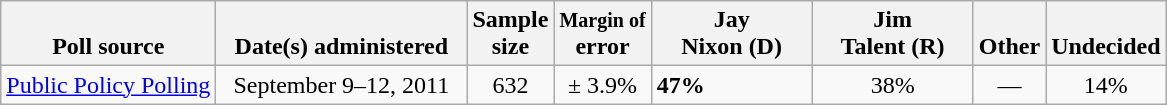<table class="wikitable">
<tr valign= bottom>
<th>Poll source</th>
<th style="width:160px;">Date(s) administered</th>
<th class=small>Sample<br>size</th>
<th><small>Margin of</small><br>error</th>
<th width=100px>Jay<br>Nixon (D)</th>
<th width=100px>Jim<br>Talent (R)</th>
<th>Other</th>
<th>Undecided</th>
</tr>
<tr>
<td><a href='#'>Public Policy Polling</a></td>
<td align=center>September 9–12, 2011</td>
<td align=center>632</td>
<td align=center>± 3.9%</td>
<td><strong>47%</strong></td>
<td align=center>38%</td>
<td align=center>—</td>
<td align=center>14%</td>
</tr>
</table>
